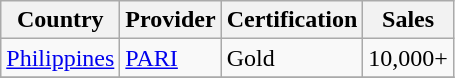<table class="wikitable">
<tr>
<th>Country</th>
<th>Provider</th>
<th>Certification</th>
<th>Sales</th>
</tr>
<tr>
<td><a href='#'>Philippines</a></td>
<td><a href='#'>PARI</a></td>
<td>Gold</td>
<td>10,000+</td>
</tr>
<tr>
</tr>
</table>
